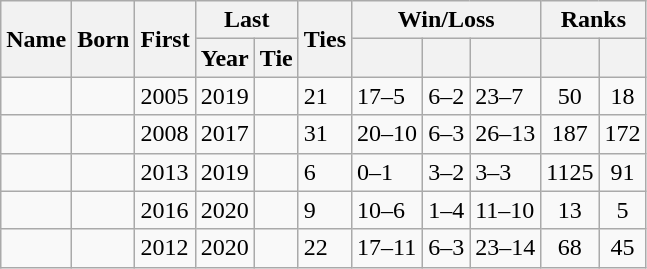<table class="wikitable sortable">
<tr align="center">
<th rowspan="2">Name</th>
<th rowspan="2">Born</th>
<th rowspan="2">First</th>
<th colspan="2">Last</th>
<th rowspan="2">Ties</th>
<th class="unsortable" colspan="3">Win/Loss</th>
<th class="unsortable" colspan="2">Ranks</th>
</tr>
<tr>
<th>Year</th>
<th>Tie</th>
<th></th>
<th></th>
<th></th>
<th></th>
<th></th>
</tr>
<tr>
<td></td>
<td></td>
<td>2005</td>
<td>2019</td>
<td></td>
<td>21</td>
<td>17–5</td>
<td>6–2</td>
<td>23–7</td>
<td align="center">50</td>
<td align="center">18</td>
</tr>
<tr>
<td></td>
<td></td>
<td>2008</td>
<td>2017</td>
<td></td>
<td>31</td>
<td>20–10</td>
<td>6–3</td>
<td>26–13</td>
<td align="center">187</td>
<td align="center">172</td>
</tr>
<tr>
<td></td>
<td></td>
<td>2013</td>
<td>2019</td>
<td></td>
<td>6</td>
<td>0–1</td>
<td>3–2</td>
<td>3–3</td>
<td align="center">1125</td>
<td align="center">91</td>
</tr>
<tr>
<td></td>
<td></td>
<td>2016</td>
<td>2020</td>
<td></td>
<td>9</td>
<td>10–6</td>
<td>1–4</td>
<td>11–10</td>
<td align="center">13</td>
<td align="center">5</td>
</tr>
<tr>
<td></td>
<td></td>
<td>2012</td>
<td>2020</td>
<td></td>
<td>22</td>
<td>17–11</td>
<td>6–3</td>
<td>23–14</td>
<td align="center">68</td>
<td align="center">45</td>
</tr>
</table>
